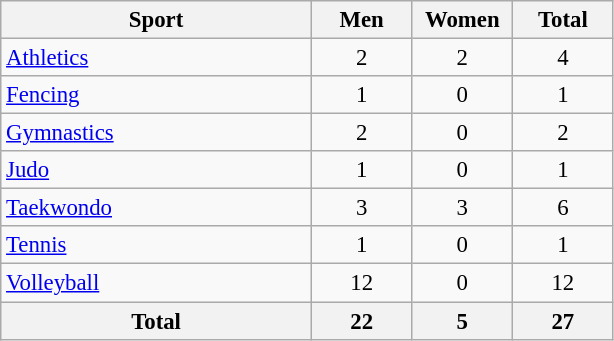<table class="wikitable" style="text-align:center; font-size: 95%">
<tr>
<th width=200>Sport</th>
<th width=60>Men</th>
<th width=60>Women</th>
<th width=60>Total</th>
</tr>
<tr>
<td align=left><a href='#'>Athletics</a></td>
<td>2</td>
<td>2</td>
<td>4</td>
</tr>
<tr>
<td align=left><a href='#'>Fencing</a></td>
<td>1</td>
<td>0</td>
<td>1</td>
</tr>
<tr>
<td align=left><a href='#'>Gymnastics</a></td>
<td>2</td>
<td>0</td>
<td>2</td>
</tr>
<tr>
<td align=left><a href='#'>Judo</a></td>
<td>1</td>
<td>0</td>
<td>1</td>
</tr>
<tr>
<td align=left><a href='#'>Taekwondo</a></td>
<td>3</td>
<td>3</td>
<td>6</td>
</tr>
<tr>
<td align=left><a href='#'>Tennis</a></td>
<td>1</td>
<td>0</td>
<td>1</td>
</tr>
<tr>
<td align=left><a href='#'>Volleyball</a></td>
<td>12</td>
<td>0</td>
<td>12</td>
</tr>
<tr>
<th align=left>Total</th>
<th>22</th>
<th>5</th>
<th>27</th>
</tr>
</table>
